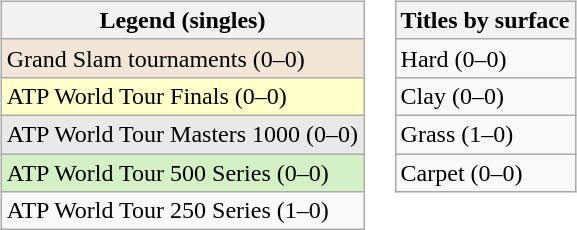<table>
<tr style="vertical-align:top">
<td><br><table class=wikitable>
<tr>
<th>Legend (singles)</th>
</tr>
<tr style="background:#f3e6d7">
<td>Grand Slam tournaments (0–0)</td>
</tr>
<tr style="background:#ffffcc">
<td>ATP World Tour Finals (0–0)</td>
</tr>
<tr style="background:#e9e9e9">
<td>ATP World Tour Masters 1000 (0–0)</td>
</tr>
<tr style="background:#d4f1c5">
<td>ATP World Tour 500 Series (0–0)</td>
</tr>
<tr>
<td>ATP World Tour 250 Series (1–0)</td>
</tr>
</table>
</td>
<td><br><table class=wikitable>
<tr>
<th>Titles by surface</th>
</tr>
<tr>
<td>Hard (0–0)</td>
</tr>
<tr>
<td>Clay (0–0)</td>
</tr>
<tr>
<td>Grass (1–0)</td>
</tr>
<tr>
<td>Carpet (0–0)</td>
</tr>
</table>
</td>
</tr>
</table>
